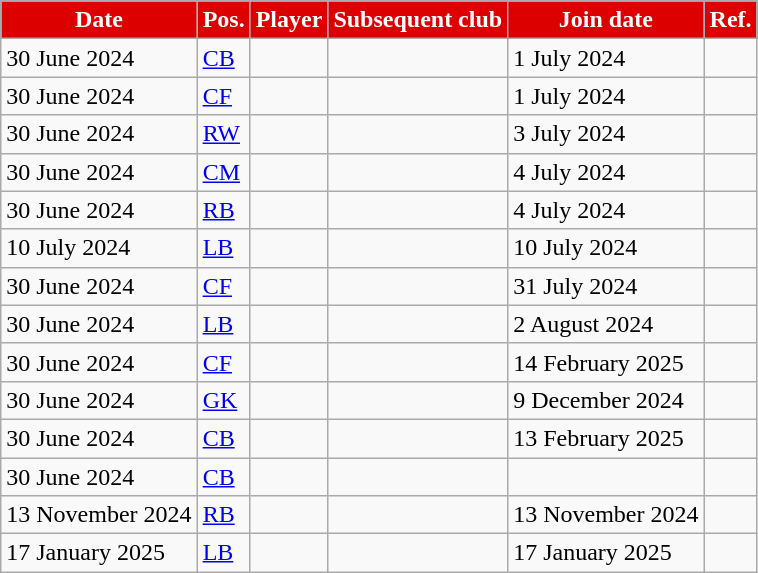<table class="wikitable plainrowheaders sortable">
<tr>
<th style="background:#DD0000;color:#fff;">Date</th>
<th style="background:#DD0000;color:#fff;">Pos.</th>
<th style="background:#DD0000;color:#fff;">Player</th>
<th style="background:#DD0000;color:#fff;">Subsequent club</th>
<th style="background:#DD0000;color:#fff;">Join date</th>
<th style="background:#DD0000;color:#fff;">Ref.</th>
</tr>
<tr>
<td>30 June 2024</td>
<td><a href='#'>CB</a></td>
<td></td>
<td></td>
<td>1 July 2024</td>
<td></td>
</tr>
<tr>
<td>30 June 2024</td>
<td><a href='#'>CF</a></td>
<td></td>
<td></td>
<td>1 July 2024</td>
<td></td>
</tr>
<tr>
<td>30 June 2024</td>
<td><a href='#'>RW</a></td>
<td></td>
<td></td>
<td>3 July 2024</td>
<td></td>
</tr>
<tr>
<td>30 June 2024</td>
<td><a href='#'>CM</a></td>
<td></td>
<td></td>
<td>4 July 2024</td>
<td></td>
</tr>
<tr>
<td>30 June 2024</td>
<td><a href='#'>RB</a></td>
<td></td>
<td></td>
<td>4 July 2024</td>
<td></td>
</tr>
<tr>
<td>10 July 2024</td>
<td><a href='#'>LB</a></td>
<td></td>
<td></td>
<td>10 July 2024</td>
<td></td>
</tr>
<tr>
<td>30 June 2024</td>
<td><a href='#'>CF</a></td>
<td></td>
<td></td>
<td>31 July 2024</td>
<td></td>
</tr>
<tr>
<td>30 June 2024</td>
<td><a href='#'>LB</a></td>
<td></td>
<td></td>
<td>2 August 2024</td>
<td></td>
</tr>
<tr>
<td>30 June 2024</td>
<td><a href='#'>CF</a></td>
<td></td>
<td></td>
<td>14 February 2025</td>
<td></td>
</tr>
<tr>
<td>30 June 2024</td>
<td><a href='#'>GK</a></td>
<td></td>
<td></td>
<td>9 December 2024</td>
<td></td>
</tr>
<tr>
<td>30 June 2024</td>
<td><a href='#'>CB</a></td>
<td></td>
<td></td>
<td>13 February 2025</td>
<td></td>
</tr>
<tr>
<td>30 June 2024</td>
<td><a href='#'>CB</a></td>
<td></td>
<td></td>
<td></td>
<td></td>
</tr>
<tr>
<td>13 November 2024</td>
<td><a href='#'>RB</a></td>
<td></td>
<td></td>
<td>13 November 2024</td>
<td></td>
</tr>
<tr>
<td>17 January 2025</td>
<td><a href='#'>LB</a></td>
<td></td>
<td></td>
<td>17 January 2025</td>
<td></td>
</tr>
</table>
